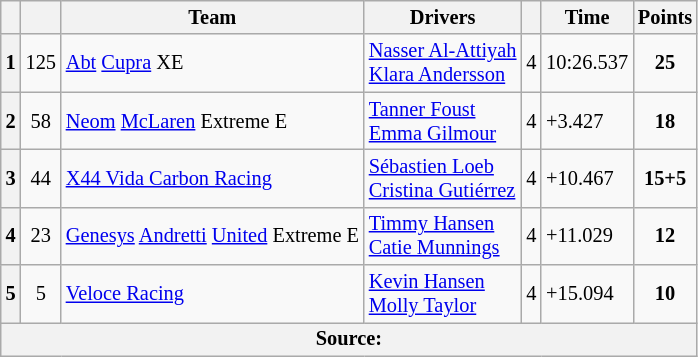<table class="wikitable" style="font-size: 85%">
<tr>
<th scope="col"></th>
<th scope="col"></th>
<th scope="col">Team</th>
<th scope="col">Drivers</th>
<th scope="col"></th>
<th scope="col">Time</th>
<th scope="col">Points</th>
</tr>
<tr>
<th scope=row>1</th>
<td align=center>125</td>
<td> <a href='#'>Abt</a> <a href='#'>Cupra</a> XE</td>
<td> <a href='#'>Nasser Al-Attiyah</a><br> <a href='#'>Klara Andersson</a></td>
<td>4</td>
<td>10:26.537</td>
<td align=center><strong>25</strong></td>
</tr>
<tr>
<th scope=row>2</th>
<td align=center>58</td>
<td> <a href='#'>Neom</a> <a href='#'>McLaren</a> Extreme E</td>
<td> <a href='#'>Tanner Foust</a><br> <a href='#'>Emma Gilmour</a></td>
<td>4</td>
<td>+3.427</td>
<td align=center><strong>18</strong></td>
</tr>
<tr>
<th scope=row>3</th>
<td align=center>44</td>
<td> <a href='#'>X44 Vida Carbon Racing</a></td>
<td> <a href='#'>Sébastien Loeb</a><br> <a href='#'>Cristina Gutiérrez</a></td>
<td>4</td>
<td>+10.467</td>
<td align=center><strong>15+5</strong></td>
</tr>
<tr>
<th scope=row>4</th>
<td align=center>23</td>
<td> <a href='#'>Genesys</a> <a href='#'>Andretti</a> <a href='#'>United</a> Extreme E</td>
<td> <a href='#'>Timmy Hansen</a><br> <a href='#'>Catie Munnings</a></td>
<td>4</td>
<td>+11.029</td>
<td align=center><strong>12</strong></td>
</tr>
<tr>
<th scope=row>5</th>
<td align=center>5</td>
<td> <a href='#'>Veloce Racing</a></td>
<td> <a href='#'>Kevin Hansen</a><br> <a href='#'>Molly Taylor</a></td>
<td>4</td>
<td>+15.094</td>
<td align=center><strong>10</strong></td>
</tr>
<tr>
<th colspan="7">Source:</th>
</tr>
</table>
